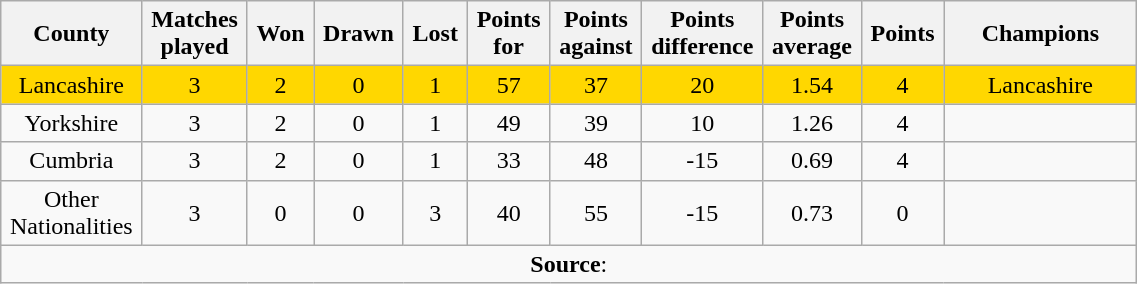<table class="wikitable plainrowheaders" style="text-align: center; width: 60%">
<tr>
<th scope="col" style="width: 5%;">County</th>
<th scope="col" style="width: 5%;">Matches played</th>
<th scope="col" style="width: 5%;">Won</th>
<th scope="col" style="width: 5%;">Drawn</th>
<th scope="col" style="width: 5%;">Lost</th>
<th scope="col" style="width: 5%;">Points for</th>
<th scope="col" style="width: 5%;">Points against</th>
<th scope="col" style="width: 5%;">Points difference</th>
<th scope="col" style="width: 5%;">Points average</th>
<th scope="col" style="width: 5%;">Points</th>
<th scope="col" style="width: 15%;">Champions</th>
</tr>
<tr style="background: gold;">
<td>Lancashire</td>
<td>3</td>
<td>2</td>
<td>0</td>
<td>1</td>
<td>57</td>
<td>37</td>
<td>20</td>
<td>1.54</td>
<td>4</td>
<td>Lancashire</td>
</tr>
<tr>
<td>Yorkshire</td>
<td>3</td>
<td>2</td>
<td>0</td>
<td>1</td>
<td>49</td>
<td>39</td>
<td>10</td>
<td>1.26</td>
<td>4</td>
<td></td>
</tr>
<tr>
<td>Cumbria</td>
<td>3</td>
<td>2</td>
<td>0</td>
<td>1</td>
<td>33</td>
<td>48</td>
<td>-15</td>
<td>0.69</td>
<td>4</td>
<td></td>
</tr>
<tr>
<td>Other Nationalities</td>
<td>3</td>
<td>0</td>
<td>0</td>
<td>3</td>
<td>40</td>
<td>55</td>
<td>-15</td>
<td>0.73</td>
<td>0</td>
<td></td>
</tr>
<tr>
<td colspan="11"><strong>Source</strong>:</td>
</tr>
</table>
